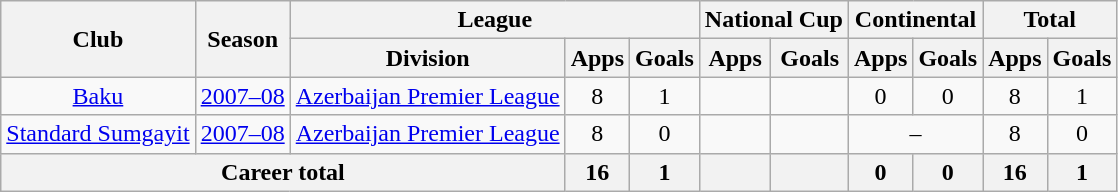<table class="wikitable" style="text-align: center;">
<tr>
<th rowspan="2">Club</th>
<th rowspan="2">Season</th>
<th colspan="3">League</th>
<th colspan="2">National Cup</th>
<th colspan="2">Continental</th>
<th colspan="2">Total</th>
</tr>
<tr>
<th>Division</th>
<th>Apps</th>
<th>Goals</th>
<th>Apps</th>
<th>Goals</th>
<th>Apps</th>
<th>Goals</th>
<th>Apps</th>
<th>Goals</th>
</tr>
<tr>
<td valign="center"><a href='#'>Baku</a></td>
<td><a href='#'>2007–08</a></td>
<td><a href='#'>Azerbaijan Premier League</a></td>
<td>8</td>
<td>1</td>
<td></td>
<td></td>
<td>0</td>
<td>0</td>
<td>8</td>
<td>1</td>
</tr>
<tr>
<td valign="center"><a href='#'>Standard Sumgayit</a></td>
<td><a href='#'>2007–08</a></td>
<td><a href='#'>Azerbaijan Premier League</a></td>
<td>8</td>
<td>0</td>
<td></td>
<td></td>
<td colspan="2">–</td>
<td>8</td>
<td>0</td>
</tr>
<tr>
<th colspan="3">Career total</th>
<th>16</th>
<th>1</th>
<th></th>
<th></th>
<th>0</th>
<th>0</th>
<th>16</th>
<th>1</th>
</tr>
</table>
